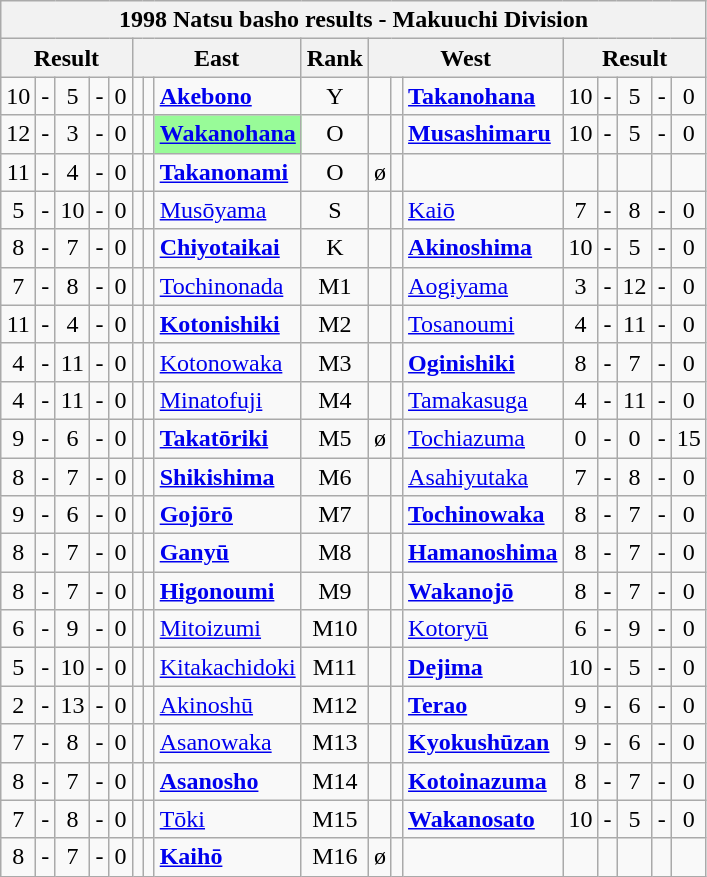<table class="wikitable">
<tr>
<th colspan="17">1998 Natsu basho results - Makuuchi Division</th>
</tr>
<tr>
<th colspan="5">Result</th>
<th colspan="3">East</th>
<th>Rank</th>
<th colspan="3">West</th>
<th colspan="5">Result</th>
</tr>
<tr>
<td align=center>10</td>
<td align=center>-</td>
<td align=center>5</td>
<td align=center>-</td>
<td align=center>0</td>
<td align=center></td>
<td align=center></td>
<td><strong><a href='#'>Akebono</a></strong></td>
<td align=center>Y</td>
<td align=center></td>
<td align=center></td>
<td><strong><a href='#'>Takanohana</a></strong></td>
<td align=center>10</td>
<td align=center>-</td>
<td align=center>5</td>
<td align=center>-</td>
<td align=center>0</td>
</tr>
<tr>
<td align=center>12</td>
<td align=center>-</td>
<td align=center>3</td>
<td align=center>-</td>
<td align=center>0</td>
<td align=center></td>
<td align=center></td>
<td style="background: PaleGreen;"><strong><a href='#'>Wakanohana</a></strong></td>
<td align=center>O</td>
<td align=center></td>
<td align=center></td>
<td><strong><a href='#'>Musashimaru</a></strong></td>
<td align=center>10</td>
<td align=center>-</td>
<td align=center>5</td>
<td align=center>-</td>
<td align=center>0</td>
</tr>
<tr>
<td align=center>11</td>
<td align=center>-</td>
<td align=center>4</td>
<td align=center>-</td>
<td align=center>0</td>
<td align=center></td>
<td align=center></td>
<td><strong><a href='#'>Takanonami</a></strong></td>
<td align=center>O</td>
<td align=center>ø</td>
<td align=center></td>
<td></td>
<td align=center></td>
<td align=center></td>
<td align=center></td>
<td align=center></td>
<td align=center></td>
</tr>
<tr>
<td align=center>5</td>
<td align=center>-</td>
<td align=center>10</td>
<td align=center>-</td>
<td align=center>0</td>
<td align=center></td>
<td align=center></td>
<td><a href='#'>Musōyama</a></td>
<td align=center>S</td>
<td align=center></td>
<td align=center></td>
<td><a href='#'>Kaiō</a></td>
<td align=center>7</td>
<td align=center>-</td>
<td align=center>8</td>
<td align=center>-</td>
<td align=center>0</td>
</tr>
<tr>
<td align=center>8</td>
<td align=center>-</td>
<td align=center>7</td>
<td align=center>-</td>
<td align=center>0</td>
<td align=center></td>
<td align=center></td>
<td><strong><a href='#'>Chiyotaikai</a></strong></td>
<td align=center>K</td>
<td align=center></td>
<td align=center></td>
<td><strong><a href='#'>Akinoshima</a></strong></td>
<td align=center>10</td>
<td align=center>-</td>
<td align=center>5</td>
<td align=center>-</td>
<td align=center>0</td>
</tr>
<tr>
<td align=center>7</td>
<td align=center>-</td>
<td align=center>8</td>
<td align=center>-</td>
<td align=center>0</td>
<td align=center></td>
<td align=center></td>
<td><a href='#'>Tochinonada</a></td>
<td align=center>M1</td>
<td align=center></td>
<td align=center></td>
<td><a href='#'>Aogiyama</a></td>
<td align=center>3</td>
<td align=center>-</td>
<td align=center>12</td>
<td align=center>-</td>
<td align=center>0</td>
</tr>
<tr>
<td align=center>11</td>
<td align=center>-</td>
<td align=center>4</td>
<td align=center>-</td>
<td align=center>0</td>
<td align=center></td>
<td align=center></td>
<td><strong><a href='#'>Kotonishiki</a></strong></td>
<td align=center>M2</td>
<td align=center></td>
<td align=center></td>
<td><a href='#'>Tosanoumi</a></td>
<td align=center>4</td>
<td align=center>-</td>
<td align=center>11</td>
<td align=center>-</td>
<td align=center>0</td>
</tr>
<tr>
<td align=center>4</td>
<td align=center>-</td>
<td align=center>11</td>
<td align=center>-</td>
<td align=center>0</td>
<td align=center></td>
<td align=center></td>
<td><a href='#'>Kotonowaka</a></td>
<td align=center>M3</td>
<td align=center></td>
<td align=center></td>
<td><strong><a href='#'>Oginishiki</a></strong></td>
<td align=center>8</td>
<td align=center>-</td>
<td align=center>7</td>
<td align=center>-</td>
<td align=center>0</td>
</tr>
<tr>
<td align=center>4</td>
<td align=center>-</td>
<td align=center>11</td>
<td align=center>-</td>
<td align=center>0</td>
<td align=center></td>
<td align=center></td>
<td><a href='#'>Minatofuji</a></td>
<td align=center>M4</td>
<td align=center></td>
<td align=center></td>
<td><a href='#'>Tamakasuga</a></td>
<td align=center>4</td>
<td align=center>-</td>
<td align=center>11</td>
<td align=center>-</td>
<td align=center>0</td>
</tr>
<tr>
<td align=center>9</td>
<td align=center>-</td>
<td align=center>6</td>
<td align=center>-</td>
<td align=center>0</td>
<td align=center></td>
<td align=center></td>
<td><strong><a href='#'>Takatōriki</a></strong></td>
<td align=center>M5</td>
<td align=center>ø</td>
<td align=center></td>
<td><a href='#'>Tochiazuma</a></td>
<td align=center>0</td>
<td align=center>-</td>
<td align=center>0</td>
<td align=center>-</td>
<td align=center>15</td>
</tr>
<tr>
<td align=center>8</td>
<td align=center>-</td>
<td align=center>7</td>
<td align=center>-</td>
<td align=center>0</td>
<td align=center></td>
<td align=center></td>
<td><strong><a href='#'>Shikishima</a></strong></td>
<td align=center>M6</td>
<td align=center></td>
<td align=center></td>
<td><a href='#'>Asahiyutaka</a></td>
<td align=center>7</td>
<td align=center>-</td>
<td align=center>8</td>
<td align=center>-</td>
<td align=center>0</td>
</tr>
<tr>
<td align=center>9</td>
<td align=center>-</td>
<td align=center>6</td>
<td align=center>-</td>
<td align=center>0</td>
<td align=center></td>
<td align=center></td>
<td><strong><a href='#'>Gojōrō</a></strong></td>
<td align=center>M7</td>
<td align=center></td>
<td align=center></td>
<td><strong><a href='#'>Tochinowaka</a></strong></td>
<td align=center>8</td>
<td align=center>-</td>
<td align=center>7</td>
<td align=center>-</td>
<td align=center>0</td>
</tr>
<tr>
<td align=center>8</td>
<td align=center>-</td>
<td align=center>7</td>
<td align=center>-</td>
<td align=center>0</td>
<td align=center></td>
<td align=center></td>
<td><strong><a href='#'>Ganyū</a></strong></td>
<td align=center>M8</td>
<td align=center></td>
<td align=center></td>
<td><strong><a href='#'>Hamanoshima</a></strong></td>
<td align=center>8</td>
<td align=center>-</td>
<td align=center>7</td>
<td align=center>-</td>
<td align=center>0</td>
</tr>
<tr>
<td align=center>8</td>
<td align=center>-</td>
<td align=center>7</td>
<td align=center>-</td>
<td align=center>0</td>
<td align=center></td>
<td align=center></td>
<td><strong><a href='#'>Higonoumi</a></strong></td>
<td align=center>M9</td>
<td align=center></td>
<td align=center></td>
<td><strong><a href='#'>Wakanojō</a></strong></td>
<td align=center>8</td>
<td align=center>-</td>
<td align=center>7</td>
<td align=center>-</td>
<td align=center>0</td>
</tr>
<tr>
<td align=center>6</td>
<td align=center>-</td>
<td align=center>9</td>
<td align=center>-</td>
<td align=center>0</td>
<td align=center></td>
<td align=center></td>
<td><a href='#'>Mitoizumi</a></td>
<td align=center>M10</td>
<td align=center></td>
<td align=center></td>
<td><a href='#'>Kotoryū</a></td>
<td align=center>6</td>
<td align=center>-</td>
<td align=center>9</td>
<td align=center>-</td>
<td align=center>0</td>
</tr>
<tr>
<td align=center>5</td>
<td align=center>-</td>
<td align=center>10</td>
<td align=center>-</td>
<td align=center>0</td>
<td align=center></td>
<td align=center></td>
<td><a href='#'>Kitakachidoki</a></td>
<td align=center>M11</td>
<td align=center></td>
<td align=center></td>
<td><strong><a href='#'>Dejima</a></strong></td>
<td align=center>10</td>
<td align=center>-</td>
<td align=center>5</td>
<td align=center>-</td>
<td align=center>0</td>
</tr>
<tr>
<td align=center>2</td>
<td align=center>-</td>
<td align=center>13</td>
<td align=center>-</td>
<td align=center>0</td>
<td align=center></td>
<td align=center></td>
<td><a href='#'>Akinoshū</a></td>
<td align=center>M12</td>
<td align=center></td>
<td align=center></td>
<td><strong><a href='#'>Terao</a></strong></td>
<td align=center>9</td>
<td align=center>-</td>
<td align=center>6</td>
<td align=center>-</td>
<td align=center>0</td>
</tr>
<tr>
<td align=center>7</td>
<td align=center>-</td>
<td align=center>8</td>
<td align=center>-</td>
<td align=center>0</td>
<td align=center></td>
<td align=center></td>
<td><a href='#'>Asanowaka</a></td>
<td align=center>M13</td>
<td align=center></td>
<td align=center></td>
<td><strong><a href='#'>Kyokushūzan</a></strong></td>
<td align=center>9</td>
<td align=center>-</td>
<td align=center>6</td>
<td align=center>-</td>
<td align=center>0</td>
</tr>
<tr>
<td align=center>8</td>
<td align=center>-</td>
<td align=center>7</td>
<td align=center>-</td>
<td align=center>0</td>
<td align=center></td>
<td align=center></td>
<td><strong><a href='#'>Asanosho</a></strong></td>
<td align=center>M14</td>
<td align=center></td>
<td align=center></td>
<td><strong><a href='#'>Kotoinazuma</a></strong></td>
<td align=center>8</td>
<td align=center>-</td>
<td align=center>7</td>
<td align=center>-</td>
<td align=center>0</td>
</tr>
<tr>
<td align=center>7</td>
<td align=center>-</td>
<td align=center>8</td>
<td align=center>-</td>
<td align=center>0</td>
<td align=center></td>
<td align=center></td>
<td><a href='#'>Tōki</a></td>
<td align=center>M15</td>
<td align=center></td>
<td align=center></td>
<td><strong><a href='#'>Wakanosato</a></strong></td>
<td align=center>10</td>
<td align=center>-</td>
<td align=center>5</td>
<td align=center>-</td>
<td align=center>0</td>
</tr>
<tr>
<td align=center>8</td>
<td align=center>-</td>
<td align=center>7</td>
<td align=center>-</td>
<td align=center>0</td>
<td align=center></td>
<td align=center></td>
<td><strong><a href='#'>Kaihō</a></strong></td>
<td align=center>M16</td>
<td align=center>ø</td>
<td align=center></td>
<td></td>
<td align=center></td>
<td align=center></td>
<td align=center></td>
<td align=center></td>
<td align=center></td>
</tr>
</table>
